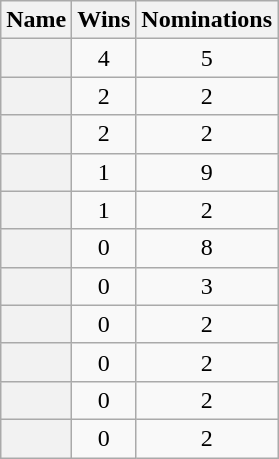<table class="sortable wikitable plainrowheaders" style="text-align:center">
<tr>
<th scope=col>Name</th>
<th scope=col data-sort-type=number>Wins</th>
<th scope=col data-sort-type=number>Nominations</th>
</tr>
<tr>
<th scope=row></th>
<td>4</td>
<td>5</td>
</tr>
<tr>
<th scope=row></th>
<td>2</td>
<td>2</td>
</tr>
<tr>
<th scope=row></th>
<td>2</td>
<td>2</td>
</tr>
<tr>
<th scope=row></th>
<td>1</td>
<td>9</td>
</tr>
<tr>
<th scope=row></th>
<td>1</td>
<td>2</td>
</tr>
<tr>
<th scope=row></th>
<td>0</td>
<td>8</td>
</tr>
<tr>
<th scope=row></th>
<td>0</td>
<td>3</td>
</tr>
<tr>
<th scope=row></th>
<td>0</td>
<td>2</td>
</tr>
<tr>
<th scope=row></th>
<td>0</td>
<td>2</td>
</tr>
<tr>
<th scope=row></th>
<td>0</td>
<td>2</td>
</tr>
<tr>
<th scope=row></th>
<td>0</td>
<td>2</td>
</tr>
</table>
